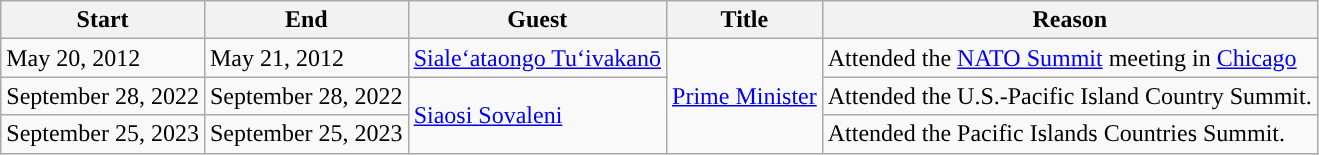<table class="wikitable sortable">
<tr>
<th>Start</th>
<th>End</th>
<th>Guest</th>
<th>Title</th>
<th>Reason</th>
</tr>
<tr>
<td>May 20, 2012</td>
<td>May 21, 2012</td>
<td><a href='#'>Sialeʻataongo Tuʻivakanō</a></td>
<td rowspan=3><a href='#'>Prime Minister</a></td>
<td>Attended the <a href='#'>NATO Summit</a> meeting in <a href='#'>Chicago</a></td>
</tr>
<tr>
<td>September 28, 2022</td>
<td>September 28, 2022</td>
<td rowspan=2><a href='#'>Siaosi Sovaleni</a></td>
<td>Attended the U.S.-Pacific Island Country Summit.</td>
</tr>
<tr>
<td>September 25, 2023</td>
<td>September 25, 2023</td>
<td>Attended the Pacific Islands Countries Summit.</td>
</tr>
</table>
